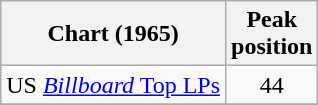<table class="wikitable">
<tr>
<th>Chart (1965)</th>
<th>Peak<br>position</th>
</tr>
<tr>
<td>US <a href='#'><em>Billboard</em> Top LPs</a></td>
<td align="center">44</td>
</tr>
<tr>
</tr>
</table>
